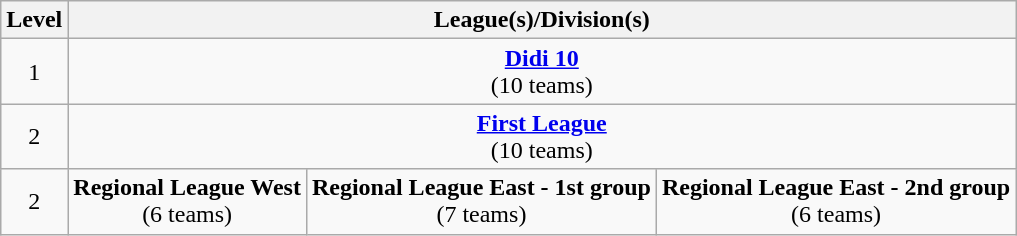<table class="wikitable" style="text-align: center;">
<tr>
<th>Level</th>
<th colspan="3"><strong>League(s)/Division(s)</strong></th>
</tr>
<tr>
<td>1</td>
<td colspan="3"><strong><a href='#'>Didi 10</a></strong><br>(10 teams)</td>
</tr>
<tr>
<td>2</td>
<td colspan="3"><strong><a href='#'>First League</a></strong><br>(10 teams)</td>
</tr>
<tr>
<td>2</td>
<td><strong>Regional League West</strong><br>(6 teams)</td>
<td><strong>Regional League East - 1st group</strong><br>(7 teams)</td>
<td><strong>Regional League East - 2nd group</strong><br>(6 teams)</td>
</tr>
</table>
